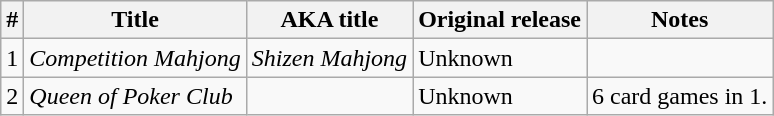<table class="wikitable sortable">
<tr>
<th scope="col">#</th>
<th scope="col">Title</th>
<th scope="col">AKA title</th>
<th scope="col">Original release</th>
<th scope="col">Notes</th>
</tr>
<tr>
<td>1</td>
<td><em>Competition Mahjong</em></td>
<td><em>Shizen Mahjong</em></td>
<td>Unknown</td>
<td></td>
</tr>
<tr>
<td>2</td>
<td><em>Queen of Poker Club</em></td>
<td></td>
<td>Unknown</td>
<td>6 card games in 1.</td>
</tr>
</table>
